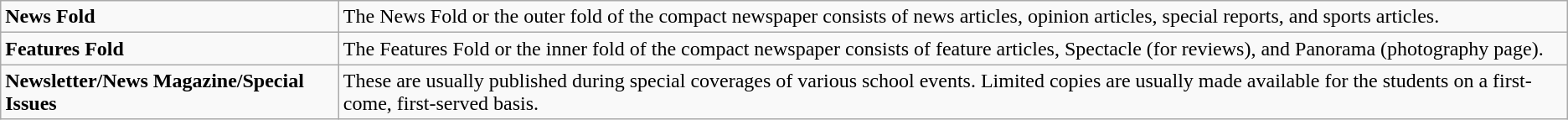<table class="wikitable">
<tr>
<td><strong>News Fold</strong></td>
<td>The News Fold or the outer fold of the compact newspaper consists of news articles, opinion articles, special reports, and sports articles.</td>
</tr>
<tr>
<td><strong>Features Fold</strong></td>
<td>The Features Fold or the inner fold of the compact newspaper consists of feature articles, Spectacle (for reviews), and Panorama (photography page).</td>
</tr>
<tr>
<td><strong>Newsletter/News Magazine/Special Issues</strong></td>
<td>These are usually published during special coverages of various school events. Limited copies are usually made available for the students on a first-come, first-served basis.</td>
</tr>
</table>
